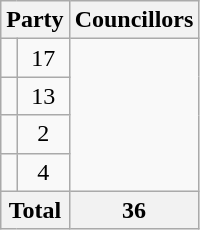<table class="wikitable">
<tr>
<th colspan=2>Party</th>
<th>Councillors</th>
</tr>
<tr>
<td></td>
<td align=center>17</td>
</tr>
<tr>
<td></td>
<td align=center>13</td>
</tr>
<tr>
<td></td>
<td align=center>2</td>
</tr>
<tr>
<td></td>
<td align=center>4</td>
</tr>
<tr>
<th colspan=2>Total</th>
<th align=center>36</th>
</tr>
</table>
